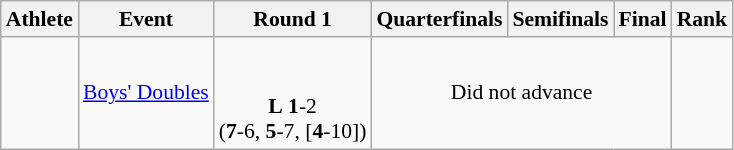<table class=wikitable style="font-size:90%">
<tr>
<th>Athlete</th>
<th>Event</th>
<th>Round 1</th>
<th>Quarterfinals</th>
<th>Semifinals</th>
<th>Final</th>
<th>Rank</th>
</tr>
<tr>
<td> <br></td>
<td><a href='#'>Boys' Doubles</a></td>
<td align=center><br><br><strong>L</strong> <strong>1</strong>-2<br> (<strong>7</strong>-6, <strong>5</strong>-7, [<strong>4</strong>-10])</td>
<td colspan=3 align=center>Did not advance</td>
<td align=center></td>
</tr>
</table>
